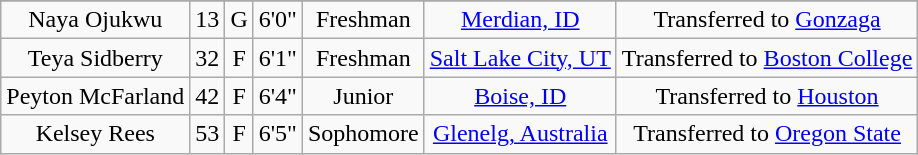<table class="wikitable sortable" style="text-align: center">
<tr align=center>
</tr>
<tr>
<td>Naya Ojukwu</td>
<td>13</td>
<td>G</td>
<td>6'0"</td>
<td>Freshman</td>
<td><a href='#'>Merdian, ID</a></td>
<td>Transferred to <a href='#'>Gonzaga</a></td>
</tr>
<tr>
<td>Teya Sidberry</td>
<td>32</td>
<td>F</td>
<td>6'1"</td>
<td>Freshman</td>
<td><a href='#'>Salt Lake City, UT</a></td>
<td>Transferred to <a href='#'>Boston College</a></td>
</tr>
<tr>
<td>Peyton McFarland</td>
<td>42</td>
<td>F</td>
<td>6'4"</td>
<td>Junior</td>
<td><a href='#'>Boise, ID</a></td>
<td>Transferred to <a href='#'>Houston</a></td>
</tr>
<tr>
<td>Kelsey Rees</td>
<td>53</td>
<td>F</td>
<td>6'5"</td>
<td>Sophomore</td>
<td><a href='#'>Glenelg, Australia</a></td>
<td>Transferred to <a href='#'>Oregon State</a></td>
</tr>
</table>
